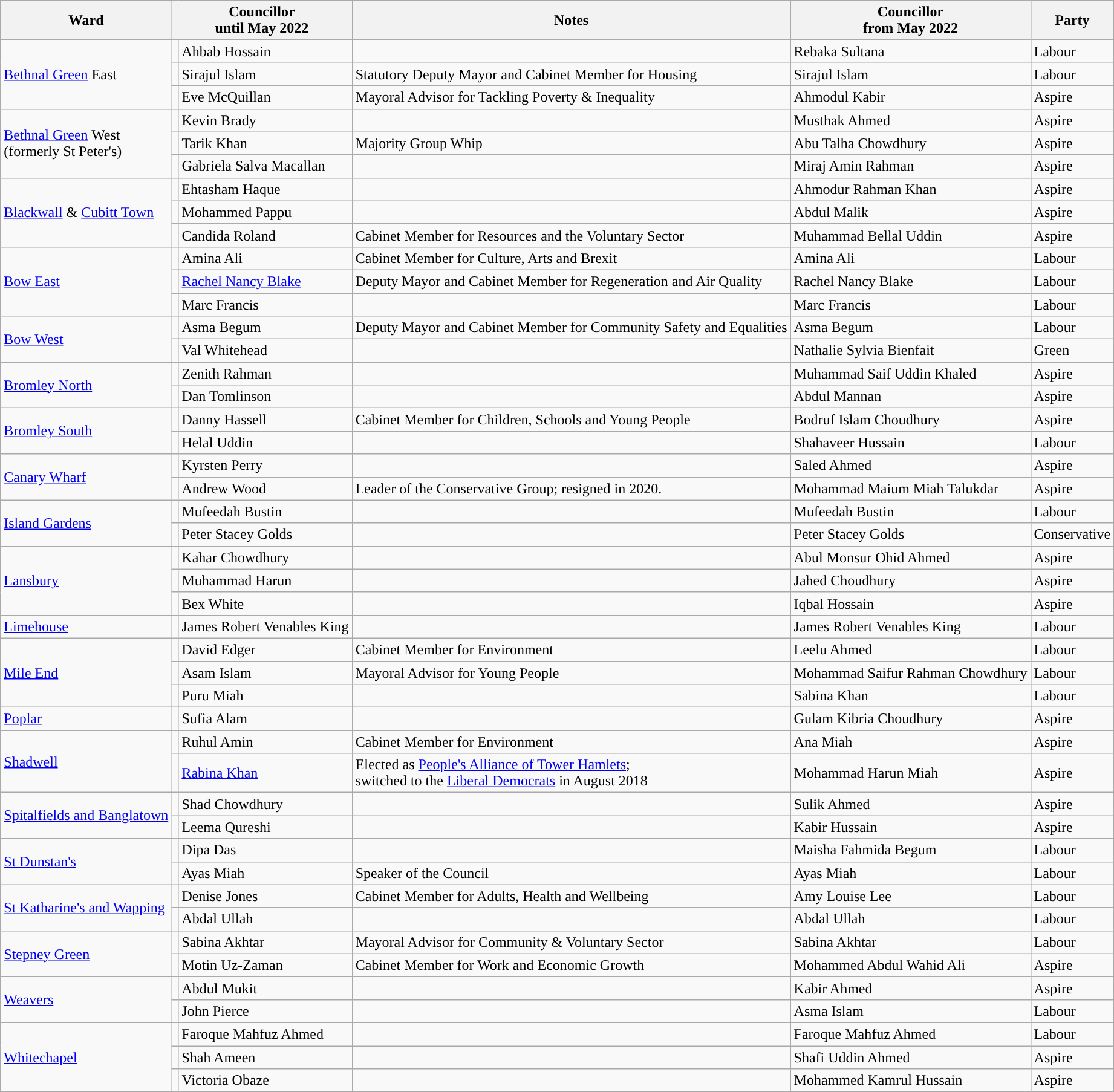<table class="wikitable sortable">
<tr>
<th>Ward</th>
<th colspan="2">Councillor<br>until May 2022</th>
<th>Notes</th>
<th>Councillor<br>from May 2022</th>
<th>Party</th>
</tr>
<tr>
<td rowspan="3"><a href='#'>Bethnal Green</a> East</td>
<td style="color:inherit;background:"></td>
<td>Ahbab Hossain</td>
<td></td>
<td>Rebaka Sultana</td>
<td style="background:">Labour</td>
</tr>
<tr>
<td style="color:inherit;background:"></td>
<td>Sirajul Islam</td>
<td>Statutory Deputy Mayor and Cabinet Member for Housing</td>
<td>Sirajul Islam</td>
<td style="background:">Labour</td>
</tr>
<tr>
<td style="color:inherit;background:"></td>
<td>Eve McQuillan</td>
<td>Mayoral Advisor for Tackling Poverty & Inequality</td>
<td>Ahmodul Kabir</td>
<td style="background:">Aspire</td>
</tr>
<tr>
<td rowspan="3"><a href='#'>Bethnal Green</a> West<br>(formerly St Peter's)</td>
<td style="color:inherit;background:"></td>
<td>Kevin Brady</td>
<td></td>
<td>Musthak Ahmed</td>
<td style="background:">Aspire</td>
</tr>
<tr>
<td style="color:inherit;background:"></td>
<td>Tarik Khan</td>
<td>Majority Group Whip</td>
<td>Abu Talha Chowdhury</td>
<td style="background:">Aspire</td>
</tr>
<tr>
<td style="color:inherit;background:"></td>
<td>Gabriela Salva Macallan</td>
<td></td>
<td>Miraj Amin Rahman</td>
<td style="background:">Aspire</td>
</tr>
<tr>
<td rowspan="3"><a href='#'>Blackwall</a> & <a href='#'>Cubitt Town</a></td>
<td style="color:inherit;background:"></td>
<td>Ehtasham Haque</td>
<td></td>
<td>Ahmodur Rahman Khan</td>
<td style="background:">Aspire</td>
</tr>
<tr>
<td style="color:inherit;background:"></td>
<td>Mohammed Pappu</td>
<td></td>
<td>Abdul Malik</td>
<td style="background:">Aspire</td>
</tr>
<tr>
<td style="color:inherit;background:"></td>
<td>Candida Roland</td>
<td>Cabinet Member for Resources and the Voluntary Sector</td>
<td>Muhammad Bellal Uddin</td>
<td style="background:">Aspire</td>
</tr>
<tr>
<td rowspan="3"><a href='#'>Bow East</a></td>
<td style="color:inherit;background:"></td>
<td>Amina Ali</td>
<td>Cabinet Member for Culture, Arts and Brexit</td>
<td>Amina Ali</td>
<td style="background:">Labour</td>
</tr>
<tr>
<td style="color:inherit;background:"></td>
<td><a href='#'>Rachel Nancy Blake</a></td>
<td>Deputy Mayor and Cabinet Member for Regeneration and Air Quality</td>
<td>Rachel Nancy Blake</td>
<td style="background:">Labour</td>
</tr>
<tr>
<td style="color:inherit;background:"></td>
<td>Marc Francis</td>
<td></td>
<td>Marc Francis</td>
<td style="background:">Labour</td>
</tr>
<tr>
<td rowspan="2"><a href='#'>Bow West</a></td>
<td style="color:inherit;background:"></td>
<td>Asma Begum</td>
<td>Deputy Mayor and Cabinet Member for Community Safety and Equalities</td>
<td>Asma Begum</td>
<td style="background:">Labour</td>
</tr>
<tr>
<td style="color:inherit;background:"></td>
<td>Val Whitehead</td>
<td></td>
<td>Nathalie Sylvia Bienfait</td>
<td style="background:">Green</td>
</tr>
<tr>
<td rowspan="2"><a href='#'>Bromley North</a></td>
<td style="color:inherit;background:"></td>
<td>Zenith Rahman</td>
<td></td>
<td>Muhammad Saif Uddin Khaled</td>
<td style="background:">Aspire</td>
</tr>
<tr>
<td style="color:inherit;background:"></td>
<td>Dan Tomlinson</td>
<td></td>
<td>Abdul Mannan</td>
<td style="background:">Aspire</td>
</tr>
<tr>
<td rowspan="2"><a href='#'>Bromley South</a></td>
<td style="color:inherit;background:"></td>
<td>Danny Hassell</td>
<td>Cabinet Member for Children, Schools and Young People</td>
<td>Bodruf Islam Choudhury</td>
<td style="background:">Aspire</td>
</tr>
<tr>
<td style="color:inherit;background:"></td>
<td>Helal Uddin</td>
<td></td>
<td>Shahaveer Hussain</td>
<td style="background:">Labour</td>
</tr>
<tr>
<td rowspan="2"><a href='#'>Canary Wharf</a></td>
<td style="color:inherit;background:"></td>
<td>Kyrsten Perry</td>
<td></td>
<td>Saled Ahmed</td>
<td style="background:">Aspire</td>
</tr>
<tr>
<td style="color:inherit;background:"></td>
<td>Andrew Wood</td>
<td>Leader of the Conservative Group; resigned in 2020.</td>
<td>Mohammad Maium Miah Talukdar</td>
<td style="background:">Aspire</td>
</tr>
<tr>
<td rowspan="2"><a href='#'>Island Gardens</a></td>
<td style="color:inherit;background:"></td>
<td>Mufeedah Bustin</td>
<td></td>
<td>Mufeedah Bustin</td>
<td style="background:">Labour</td>
</tr>
<tr>
<td style="color:inherit;background:"></td>
<td>Peter Stacey Golds</td>
<td></td>
<td>Peter Stacey Golds</td>
<td style="background:">Conservative</td>
</tr>
<tr>
<td rowspan="3"><a href='#'>Lansbury</a></td>
<td style="color:inherit;background:"></td>
<td>Kahar Chowdhury</td>
<td></td>
<td>Abul Monsur Ohid Ahmed</td>
<td style="background:">Aspire</td>
</tr>
<tr>
<td style="color:inherit;background:"></td>
<td>Muhammad Harun</td>
<td></td>
<td>Jahed Choudhury</td>
<td style="background:">Aspire</td>
</tr>
<tr>
<td style="color:inherit;background:"></td>
<td>Bex White</td>
<td></td>
<td>Iqbal Hossain</td>
<td style="background:">Aspire</td>
</tr>
<tr>
<td><a href='#'>Limehouse</a></td>
<td style="color:inherit;background:"></td>
<td>James Robert Venables King</td>
<td></td>
<td>James Robert Venables King</td>
<td style="background:">Labour</td>
</tr>
<tr>
<td rowspan="3"><a href='#'>Mile End</a></td>
<td style="color:inherit;background:"></td>
<td>David Edger</td>
<td>Cabinet Member for Environment</td>
<td>Leelu Ahmed</td>
<td style="background:">Labour</td>
</tr>
<tr>
<td style="color:inherit;background:"></td>
<td>Asam Islam</td>
<td>Mayoral Advisor for Young People</td>
<td>Mohammad Saifur Rahman Chowdhury</td>
<td style="background:">Labour</td>
</tr>
<tr>
<td style="color:inherit;background:"></td>
<td>Puru Miah</td>
<td></td>
<td>Sabina Khan</td>
<td style="background:">Labour</td>
</tr>
<tr>
<td><a href='#'>Poplar</a></td>
<td style="color:inherit;background:"></td>
<td>Sufia Alam</td>
<td></td>
<td>Gulam Kibria Choudhury</td>
<td style="background:">Aspire</td>
</tr>
<tr>
<td rowspan="2"><a href='#'>Shadwell</a></td>
<td style="color:inherit;background:"></td>
<td>Ruhul Amin</td>
<td>Cabinet Member for Environment</td>
<td>Ana Miah</td>
<td style="background:">Aspire</td>
</tr>
<tr>
<td style="color:inherit;background:"></td>
<td><a href='#'>Rabina Khan</a></td>
<td>Elected as <a href='#'>People's Alliance of Tower Hamlets</a>;<br> switched to the <a href='#'>Liberal Democrats</a> in August 2018</td>
<td>Mohammad Harun Miah</td>
<td style="background:">Aspire</td>
</tr>
<tr>
<td rowspan="2"><a href='#'>Spitalfields and Banglatown</a></td>
<td style="color:inherit;background:"></td>
<td>Shad Chowdhury</td>
<td></td>
<td>Sulik Ahmed</td>
<td style="background:">Aspire</td>
</tr>
<tr>
<td style="color:inherit;background:"></td>
<td>Leema Qureshi</td>
<td></td>
<td>Kabir Hussain</td>
<td style="background:">Aspire</td>
</tr>
<tr>
<td rowspan="2"><a href='#'>St Dunstan's</a></td>
<td style="color:inherit;background:"></td>
<td>Dipa Das</td>
<td></td>
<td>Maisha Fahmida Begum</td>
<td style="background:">Labour</td>
</tr>
<tr>
<td style="color:inherit;background:"></td>
<td>Ayas Miah</td>
<td>Speaker of the Council</td>
<td>Ayas Miah</td>
<td style="background:">Labour</td>
</tr>
<tr>
<td rowspan="2"><a href='#'>St Katharine's and Wapping</a></td>
<td style="color:inherit;background:"></td>
<td>Denise Jones</td>
<td>Cabinet Member for Adults, Health and Wellbeing</td>
<td>Amy Louise Lee</td>
<td style="background:">Labour</td>
</tr>
<tr>
<td style="color:inherit;background:"></td>
<td>Abdal Ullah</td>
<td></td>
<td>Abdal Ullah</td>
<td style="background:">Labour</td>
</tr>
<tr>
<td rowspan="2"><a href='#'>Stepney Green</a></td>
<td style="color:inherit;background:"></td>
<td>Sabina Akhtar</td>
<td>Mayoral Advisor for Community & Voluntary Sector</td>
<td>Sabina Akhtar</td>
<td style="background:">Labour</td>
</tr>
<tr>
<td style="color:inherit;background:"></td>
<td>Motin Uz-Zaman</td>
<td>Cabinet Member for Work and Economic Growth</td>
<td>Mohammed Abdul Wahid Ali</td>
<td style="background:">Aspire</td>
</tr>
<tr>
<td rowspan="2"><a href='#'>Weavers</a></td>
<td style="color:inherit;background:"></td>
<td>Abdul Mukit</td>
<td></td>
<td>Kabir Ahmed</td>
<td style="background:">Aspire</td>
</tr>
<tr>
<td style="color:inherit;background:"></td>
<td>John Pierce</td>
<td></td>
<td>Asma Islam</td>
<td style="background:">Labour</td>
</tr>
<tr>
<td rowspan="3"><a href='#'>Whitechapel</a></td>
<td style="color:inherit;background:"></td>
<td>Faroque Mahfuz Ahmed</td>
<td></td>
<td>Faroque Mahfuz Ahmed</td>
<td style="background:">Labour</td>
</tr>
<tr>
<td style="color:inherit;background:"></td>
<td>Shah Ameen</td>
<td></td>
<td>Shafi Uddin Ahmed</td>
<td style="background:">Aspire</td>
</tr>
<tr>
<td style="color:inherit;background:"></td>
<td>Victoria Obaze</td>
<td></td>
<td>Mohammed Kamrul Hussain</td>
<td style="background:">Aspire</td>
</tr>
</table>
